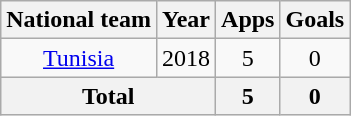<table class="wikitable" style="text-align:center">
<tr>
<th>National team</th>
<th>Year</th>
<th>Apps</th>
<th>Goals</th>
</tr>
<tr>
<td><a href='#'>Tunisia</a></td>
<td>2018</td>
<td>5</td>
<td>0</td>
</tr>
<tr>
<th colspan="2">Total</th>
<th>5</th>
<th>0</th>
</tr>
</table>
